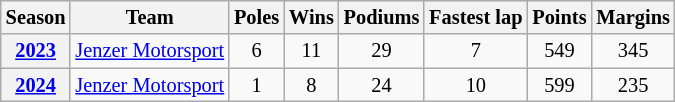<table class="wikitable" style="font-size:85%; text-align:center;">
<tr>
<th>Season</th>
<th>Team</th>
<th>Poles</th>
<th>Wins</th>
<th>Podiums</th>
<th>Fastest lap</th>
<th>Points</th>
<th>Margins</th>
</tr>
<tr>
<th><a href='#'>2023</a></th>
<td align=left> <a href='#'>Jenzer Motorsport</a></td>
<td>6</td>
<td>11</td>
<td>29</td>
<td>7</td>
<td>549</td>
<td>345</td>
</tr>
<tr>
<th><a href='#'>2024</a></th>
<td align="left"> <a href='#'>Jenzer Motorsport</a></td>
<td>1</td>
<td>8</td>
<td>24</td>
<td>10</td>
<td>599</td>
<td>235</td>
</tr>
</table>
